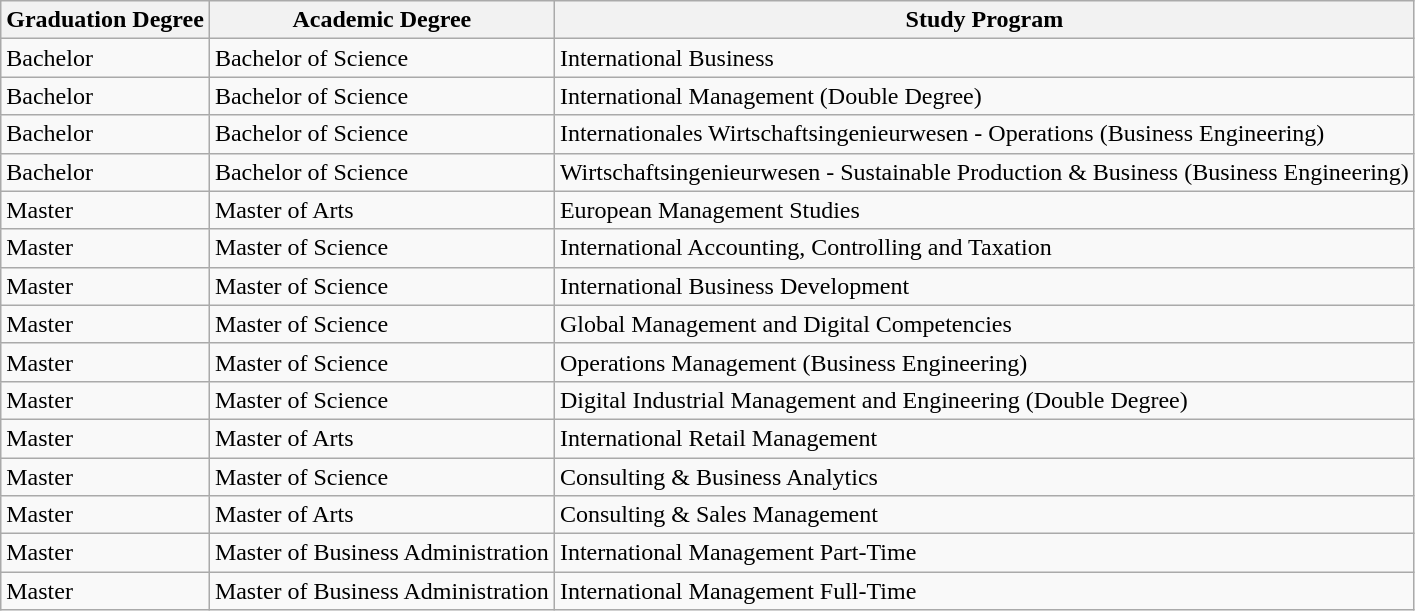<table class="wikitable sortable">
<tr>
<th>Graduation Degree</th>
<th>Academic Degree</th>
<th>Study Program</th>
</tr>
<tr>
<td>Bachelor</td>
<td>Bachelor of Science</td>
<td>International Business</td>
</tr>
<tr>
<td>Bachelor</td>
<td>Bachelor of Science</td>
<td>International Management (Double Degree)</td>
</tr>
<tr>
<td>Bachelor</td>
<td>Bachelor of Science</td>
<td>Internationales Wirtschaftsingenieurwesen - Operations (Business Engineering)</td>
</tr>
<tr>
<td>Bachelor</td>
<td>Bachelor of Science</td>
<td>Wirtschaftsingenieurwesen - Sustainable Production & Business (Business Engineering)</td>
</tr>
<tr>
<td>Master</td>
<td>Master of Arts</td>
<td>European Management Studies</td>
</tr>
<tr>
<td>Master</td>
<td>Master of Science</td>
<td>International Accounting, Controlling and Taxation</td>
</tr>
<tr>
<td>Master</td>
<td>Master of Science</td>
<td>International Business Development</td>
</tr>
<tr>
<td>Master</td>
<td>Master of Science</td>
<td>Global Management and Digital Competencies</td>
</tr>
<tr>
<td>Master</td>
<td>Master of Science</td>
<td>Operations Management (Business Engineering)</td>
</tr>
<tr>
<td>Master</td>
<td>Master of Science</td>
<td>Digital Industrial Management and Engineering (Double Degree)</td>
</tr>
<tr>
<td>Master</td>
<td>Master of Arts</td>
<td>International Retail Management</td>
</tr>
<tr>
<td>Master</td>
<td>Master of Science</td>
<td>Consulting & Business Analytics</td>
</tr>
<tr>
<td>Master</td>
<td>Master of Arts</td>
<td>Consulting & Sales Management</td>
</tr>
<tr>
<td>Master</td>
<td>Master of Business Administration</td>
<td>International Management Part-Time</td>
</tr>
<tr>
<td>Master</td>
<td>Master of Business Administration</td>
<td>International Management Full-Time</td>
</tr>
</table>
